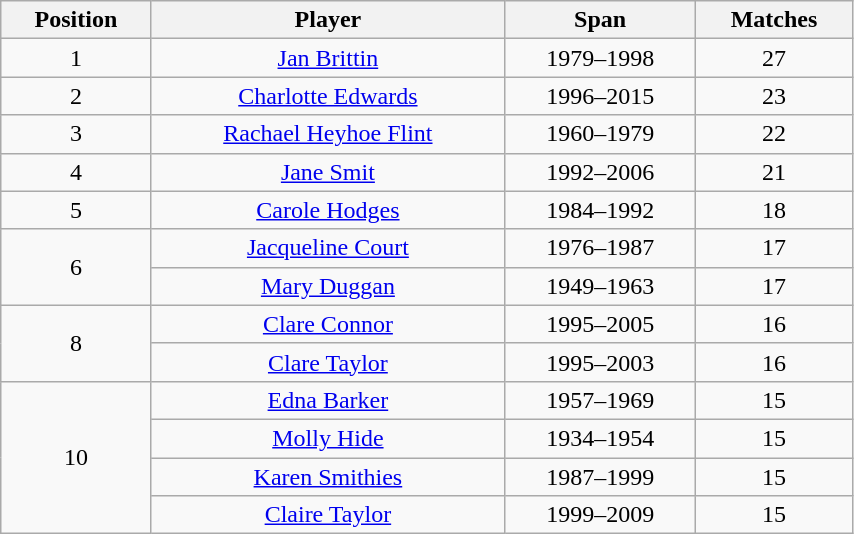<table class="wikitable" style="text-align: center; width:45%">
<tr>
<th>Position</th>
<th>Player</th>
<th>Span</th>
<th>Matches</th>
</tr>
<tr>
<td>1</td>
<td><a href='#'>Jan Brittin</a></td>
<td>1979–1998</td>
<td>27</td>
</tr>
<tr>
<td>2</td>
<td><a href='#'>Charlotte Edwards</a></td>
<td>1996–2015</td>
<td>23</td>
</tr>
<tr>
<td>3</td>
<td><a href='#'>Rachael Heyhoe Flint</a></td>
<td>1960–1979</td>
<td>22</td>
</tr>
<tr>
<td>4</td>
<td><a href='#'>Jane Smit</a></td>
<td>1992–2006</td>
<td>21</td>
</tr>
<tr>
<td>5</td>
<td><a href='#'>Carole Hodges</a></td>
<td>1984–1992</td>
<td>18</td>
</tr>
<tr>
<td rowspan=2>6</td>
<td><a href='#'>Jacqueline Court</a></td>
<td>1976–1987</td>
<td>17</td>
</tr>
<tr>
<td><a href='#'>Mary Duggan</a></td>
<td>1949–1963</td>
<td>17</td>
</tr>
<tr>
<td rowspan=2>8</td>
<td><a href='#'>Clare Connor</a></td>
<td>1995–2005</td>
<td>16</td>
</tr>
<tr>
<td><a href='#'>Clare Taylor</a></td>
<td>1995–2003</td>
<td>16</td>
</tr>
<tr>
<td rowspan=4>10</td>
<td><a href='#'>Edna Barker</a></td>
<td>1957–1969</td>
<td>15</td>
</tr>
<tr>
<td><a href='#'>Molly Hide</a></td>
<td>1934–1954</td>
<td>15</td>
</tr>
<tr>
<td><a href='#'>Karen Smithies</a></td>
<td>1987–1999</td>
<td>15</td>
</tr>
<tr>
<td><a href='#'>Claire Taylor</a></td>
<td>1999–2009</td>
<td>15</td>
</tr>
</table>
